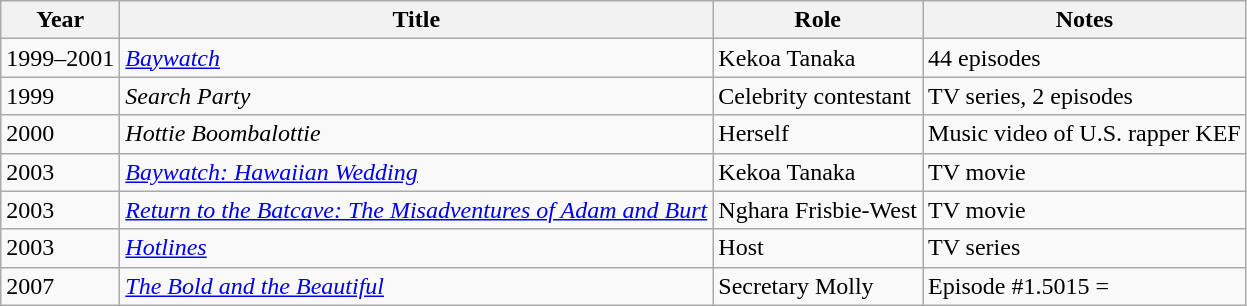<table class="wikitable sortable">
<tr>
<th>Year</th>
<th>Title</th>
<th>Role</th>
<th>Notes</th>
</tr>
<tr>
<td>1999–2001</td>
<td><em><a href='#'>Baywatch</a></em></td>
<td>Kekoa Tanaka</td>
<td>44 episodes</td>
</tr>
<tr>
<td>1999</td>
<td><em>Search Party</em></td>
<td>Celebrity contestant</td>
<td>TV series, 2 episodes</td>
</tr>
<tr>
<td>2000</td>
<td><em>Hottie Boombalottie</em></td>
<td>Herself</td>
<td>Music video of U.S. rapper KEF</td>
</tr>
<tr>
<td>2003</td>
<td><em><a href='#'>Baywatch: Hawaiian Wedding</a></em></td>
<td>Kekoa Tanaka</td>
<td>TV movie</td>
</tr>
<tr>
<td>2003</td>
<td><em><a href='#'>Return to the Batcave: The Misadventures of Adam and Burt</a></em></td>
<td>Nghara Frisbie-West</td>
<td>TV movie</td>
</tr>
<tr>
<td>2003</td>
<td><em><a href='#'>Hotlines</a></em></td>
<td>Host</td>
<td>TV series</td>
</tr>
<tr>
<td>2007</td>
<td><em><a href='#'>The Bold and the Beautiful</a></em></td>
<td>Secretary Molly</td>
<td>Episode #1.5015 =</td>
</tr>
</table>
